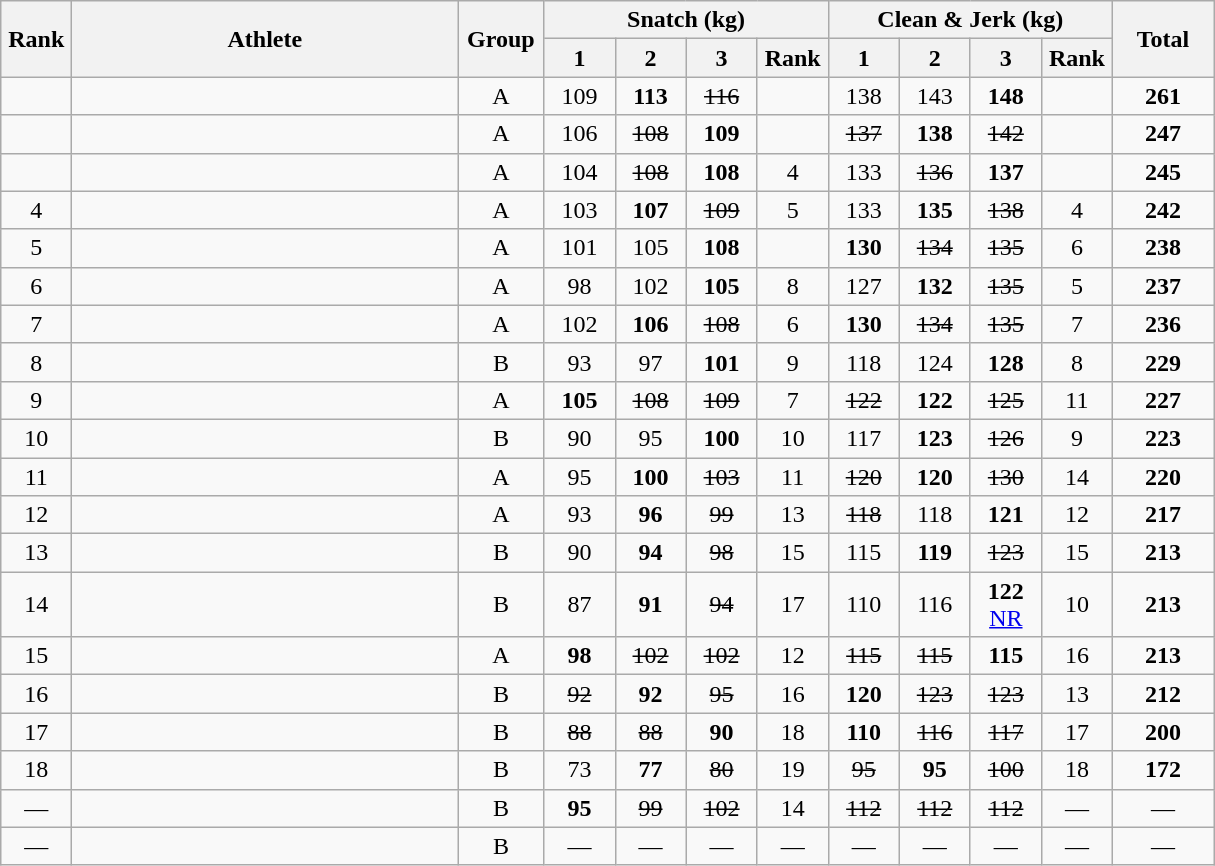<table class = "wikitable" style="text-align:center;">
<tr>
<th rowspan=2 width=40>Rank</th>
<th rowspan=2 width=250>Athlete</th>
<th rowspan=2 width=50>Group</th>
<th colspan=4>Snatch (kg)</th>
<th colspan=4>Clean & Jerk (kg)</th>
<th rowspan=2 width=60>Total</th>
</tr>
<tr>
<th width=40>1</th>
<th width=40>2</th>
<th width=40>3</th>
<th width=40>Rank</th>
<th width=40>1</th>
<th width=40>2</th>
<th width=40>3</th>
<th width=40>Rank</th>
</tr>
<tr>
<td></td>
<td align=left></td>
<td>A</td>
<td>109</td>
<td><strong>113</strong></td>
<td><s>116</s></td>
<td></td>
<td>138</td>
<td>143</td>
<td><strong>148</strong></td>
<td></td>
<td><strong>261</strong></td>
</tr>
<tr>
<td></td>
<td align=left></td>
<td>A</td>
<td>106</td>
<td><s>108</s></td>
<td><strong>109</strong></td>
<td></td>
<td><s>137</s></td>
<td><strong>138</strong></td>
<td><s>142</s></td>
<td></td>
<td><strong>247</strong></td>
</tr>
<tr>
<td></td>
<td align=left></td>
<td>A</td>
<td>104</td>
<td><s>108</s></td>
<td><strong>108</strong></td>
<td>4</td>
<td>133</td>
<td><s>136</s></td>
<td><strong>137</strong></td>
<td></td>
<td><strong>245</strong></td>
</tr>
<tr>
<td>4</td>
<td align=left></td>
<td>A</td>
<td>103</td>
<td><strong>107</strong></td>
<td><s>109</s></td>
<td>5</td>
<td>133</td>
<td><strong>135</strong></td>
<td><s>138</s></td>
<td>4</td>
<td><strong>242</strong></td>
</tr>
<tr>
<td>5</td>
<td align=left></td>
<td>A</td>
<td>101</td>
<td>105</td>
<td><strong>108</strong></td>
<td></td>
<td><strong>130</strong></td>
<td><s>134</s></td>
<td><s>135</s></td>
<td>6</td>
<td><strong>238</strong></td>
</tr>
<tr>
<td>6</td>
<td align=left></td>
<td>A</td>
<td>98</td>
<td>102</td>
<td><strong>105</strong></td>
<td>8</td>
<td>127</td>
<td><strong>132</strong></td>
<td><s>135</s></td>
<td>5</td>
<td><strong>237</strong></td>
</tr>
<tr>
<td>7</td>
<td align=left></td>
<td>A</td>
<td>102</td>
<td><strong>106</strong></td>
<td><s>108</s></td>
<td>6</td>
<td><strong>130</strong></td>
<td><s>134</s></td>
<td><s>135</s></td>
<td>7</td>
<td><strong>236</strong></td>
</tr>
<tr>
<td>8</td>
<td align=left></td>
<td>B</td>
<td>93</td>
<td>97</td>
<td><strong>101</strong></td>
<td>9</td>
<td>118</td>
<td>124</td>
<td><strong>128</strong></td>
<td>8</td>
<td><strong>229</strong></td>
</tr>
<tr>
<td>9</td>
<td align=left></td>
<td>A</td>
<td><strong>105</strong></td>
<td><s>108</s></td>
<td><s>109</s></td>
<td>7</td>
<td><s>122</s></td>
<td><strong>122</strong></td>
<td><s>125</s></td>
<td>11</td>
<td><strong>227</strong></td>
</tr>
<tr>
<td>10</td>
<td align=left></td>
<td>B</td>
<td>90</td>
<td>95</td>
<td><strong>100</strong></td>
<td>10</td>
<td>117</td>
<td><strong>123</strong></td>
<td><s>126</s></td>
<td>9</td>
<td><strong>223</strong></td>
</tr>
<tr>
<td>11</td>
<td align=left></td>
<td>A</td>
<td>95</td>
<td><strong>100</strong></td>
<td><s>103</s></td>
<td>11</td>
<td><s>120</s></td>
<td><strong>120</strong></td>
<td><s>130</s></td>
<td>14</td>
<td><strong>220</strong></td>
</tr>
<tr>
<td>12</td>
<td align=left></td>
<td>A</td>
<td>93</td>
<td><strong>96</strong></td>
<td><s>99</s></td>
<td>13</td>
<td><s>118</s></td>
<td>118</td>
<td><strong>121</strong></td>
<td>12</td>
<td><strong>217</strong></td>
</tr>
<tr>
<td>13</td>
<td align=left></td>
<td>B</td>
<td>90</td>
<td><strong>94</strong></td>
<td><s>98</s></td>
<td>15</td>
<td>115</td>
<td><strong>119</strong></td>
<td><s>123</s></td>
<td>15</td>
<td><strong>213</strong></td>
</tr>
<tr>
<td>14</td>
<td align=left></td>
<td>B</td>
<td>87</td>
<td><strong>91</strong></td>
<td><s>94</s></td>
<td>17</td>
<td>110</td>
<td>116</td>
<td><strong>122</strong> <a href='#'>NR</a></td>
<td>10</td>
<td><strong>213</strong></td>
</tr>
<tr>
<td>15</td>
<td align=left></td>
<td>A</td>
<td><strong>98</strong></td>
<td><s>102</s></td>
<td><s>102</s></td>
<td>12</td>
<td><s>115</s></td>
<td><s>115</s></td>
<td><strong>115</strong></td>
<td>16</td>
<td><strong>213</strong></td>
</tr>
<tr>
<td>16</td>
<td align=left></td>
<td>B</td>
<td><s>92</s></td>
<td><strong>92</strong></td>
<td><s>95</s></td>
<td>16</td>
<td><strong>120</strong></td>
<td><s>123</s></td>
<td><s>123</s></td>
<td>13</td>
<td><strong>212</strong></td>
</tr>
<tr>
<td>17</td>
<td align=left></td>
<td>B</td>
<td><s>88</s></td>
<td><s>88</s></td>
<td><strong>90</strong></td>
<td>18</td>
<td><strong>110</strong></td>
<td><s>116</s></td>
<td><s>117</s></td>
<td>17</td>
<td><strong>200</strong></td>
</tr>
<tr>
<td>18</td>
<td align=left></td>
<td>B</td>
<td>73</td>
<td><strong>77</strong></td>
<td><s>80</s></td>
<td>19</td>
<td><s>95</s></td>
<td><strong>95</strong></td>
<td><s>100</s></td>
<td>18</td>
<td><strong>172</strong></td>
</tr>
<tr>
<td>—</td>
<td align=left></td>
<td>B</td>
<td><strong>95</strong></td>
<td><s>99</s></td>
<td><s>102</s></td>
<td>14</td>
<td><s>112</s></td>
<td><s>112</s></td>
<td><s>112</s></td>
<td>—</td>
<td>—</td>
</tr>
<tr>
<td>—</td>
<td align=left></td>
<td>B</td>
<td>—</td>
<td>—</td>
<td>—</td>
<td>—</td>
<td>—</td>
<td>—</td>
<td>—</td>
<td>—</td>
<td>—</td>
</tr>
</table>
